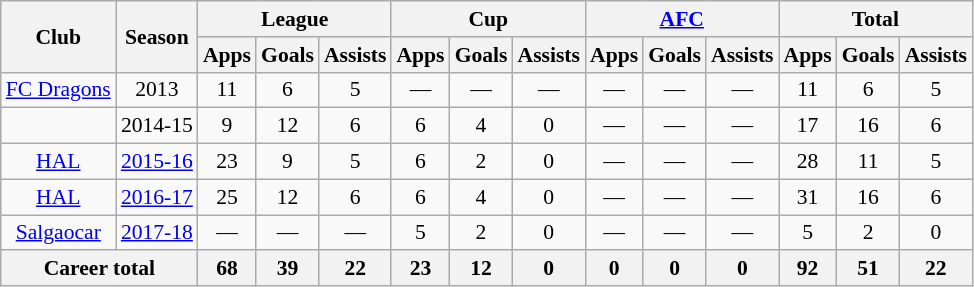<table class="wikitable" style="font-size:90%; text-align:center;">
<tr>
<th rowspan="2">Club</th>
<th rowspan="2">Season</th>
<th colspan="3">League</th>
<th colspan="3">Cup</th>
<th colspan="3"><a href='#'>AFC</a></th>
<th colspan="3">Total</th>
</tr>
<tr>
<th>Apps</th>
<th>Goals</th>
<th>Assists</th>
<th>Apps</th>
<th>Goals</th>
<th>Assists</th>
<th>Apps</th>
<th>Goals</th>
<th>Assists</th>
<th>Apps</th>
<th>Goals</th>
<th>Assists</th>
</tr>
<tr>
<td rowspan="1"><a href='#'>FC Dragons</a></td>
<td>2013</td>
<td>11</td>
<td>6</td>
<td>5</td>
<td>—</td>
<td>—</td>
<td>—</td>
<td>—</td>
<td>—</td>
<td>—</td>
<td>11</td>
<td>6</td>
<td>5</td>
</tr>
<tr>
<td rowspan="1"></td>
<td>2014-15</td>
<td>9</td>
<td>12</td>
<td>6</td>
<td>6</td>
<td>4</td>
<td>0</td>
<td>—</td>
<td>—</td>
<td>—</td>
<td>17</td>
<td>16</td>
<td>6</td>
</tr>
<tr>
<td rowspan="1"><a href='#'>HAL</a></td>
<td><a href='#'>2015-16</a></td>
<td>23</td>
<td>9</td>
<td>5</td>
<td>6</td>
<td>2</td>
<td>0</td>
<td>—</td>
<td>—</td>
<td>—</td>
<td>28</td>
<td>11</td>
<td>5</td>
</tr>
<tr>
<td rowspan="1"><a href='#'>HAL</a></td>
<td><a href='#'>2016-17</a></td>
<td>25</td>
<td>12</td>
<td>6</td>
<td>6</td>
<td>4</td>
<td>0</td>
<td>—</td>
<td>—</td>
<td>—</td>
<td>31</td>
<td>16</td>
<td>6</td>
</tr>
<tr>
<td rowspan="1"><a href='#'>Salgaocar</a></td>
<td><a href='#'>2017-18</a></td>
<td>—</td>
<td>—</td>
<td>—</td>
<td>5</td>
<td>2</td>
<td>0</td>
<td>—</td>
<td>—</td>
<td>—</td>
<td>5</td>
<td>2</td>
<td>0</td>
</tr>
<tr>
<th colspan="2">Career total</th>
<th>68</th>
<th>39</th>
<th>22</th>
<th>23</th>
<th>12</th>
<th>0</th>
<th>0</th>
<th>0</th>
<th>0</th>
<th>92</th>
<th>51</th>
<th>22</th>
</tr>
</table>
